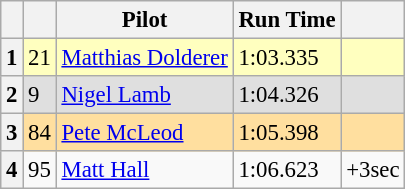<table class="wikitable" style="font-size: 95%;">
<tr>
<th></th>
<th></th>
<th>Pilot</th>
<th>Run Time</th>
<th></th>
</tr>
<tr>
<th>1</th>
<td style="background:#ffffbf;">21</td>
<td style="background:#ffffbf;"> <a href='#'>Matthias Dolderer</a></td>
<td style="background:#ffffbf;">1:03.335</td>
<td style="background:#ffffbf;"></td>
</tr>
<tr>
<th>2</th>
<td style="background:#dfdfdf;">9</td>
<td style="background:#dfdfdf;"> <a href='#'>Nigel Lamb</a></td>
<td style="background:#dfdfdf;">1:04.326</td>
<td style="background:#dfdfdf;"></td>
</tr>
<tr>
<th>3</th>
<td style="background:#ffdf9f;">84</td>
<td style="background:#ffdf9f;"> <a href='#'>Pete McLeod</a></td>
<td style="background:#ffdf9f;">1:05.398</td>
<td style="background:#ffdf9f;"></td>
</tr>
<tr>
<th>4</th>
<td>95</td>
<td> <a href='#'>Matt Hall</a></td>
<td>1:06.623</td>
<td>+3sec</td>
</tr>
</table>
